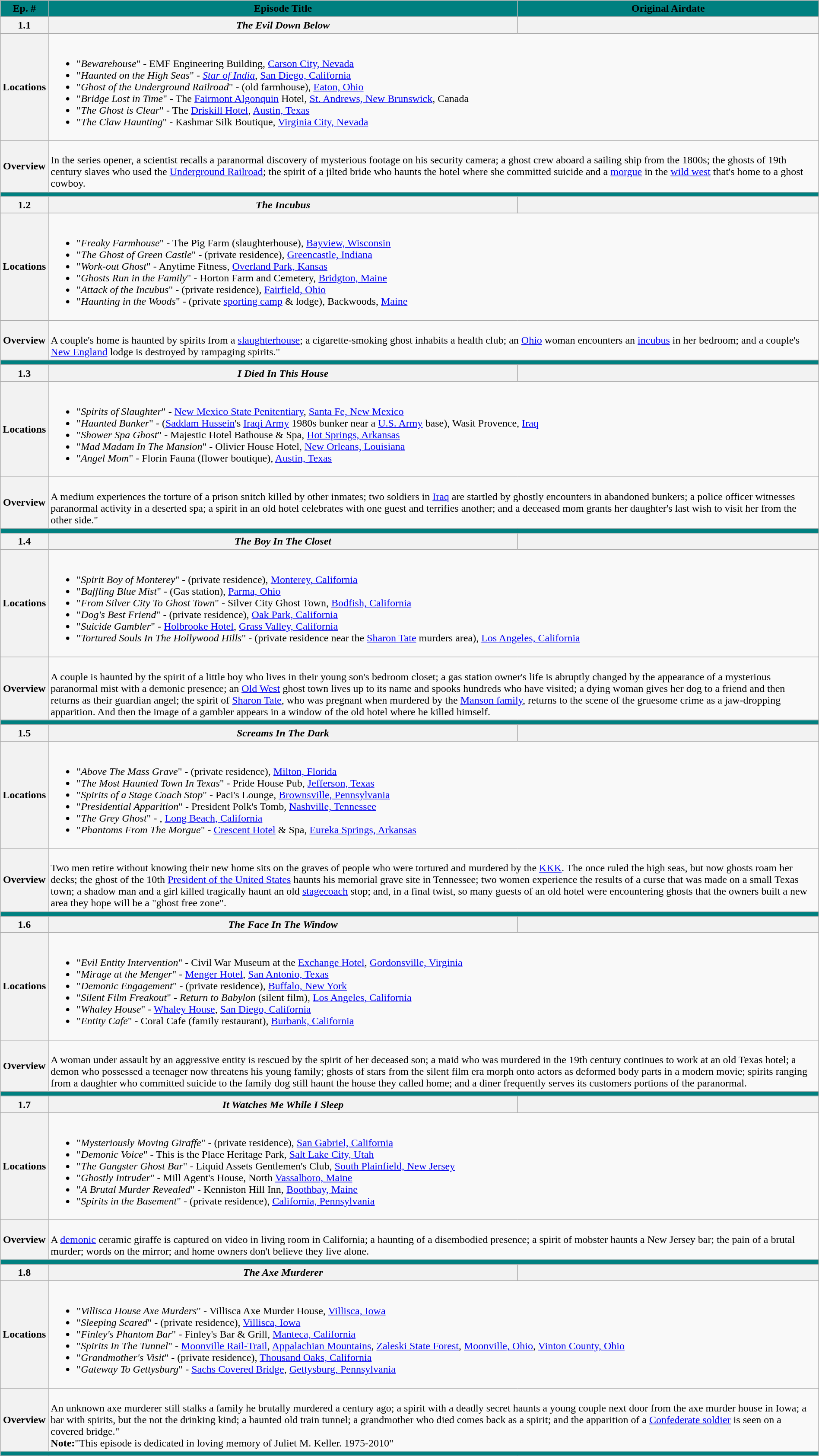<table class="wikitable" style="width:100%;" style=background:#FFFFFF;">
<tr>
<th style="background:teal;"><span>Ep. #</span></th>
<th style="background:teal;"><span>Episode Title</span></th>
<th style="background:teal;"><span>Original Airdate</span></th>
</tr>
<tr>
<th>1.1</th>
<th><em>The Evil Down Below</em></th>
<th></th>
</tr>
<tr>
<th>Locations</th>
<td colspan="5"><br><ul><li>"<em>Bewarehouse</em>" - EMF Engineering Building, <a href='#'>Carson City, Nevada</a></li><li>"<em>Haunted on the High Seas</em>" - <em><a href='#'>Star of India</a></em>, <a href='#'>San Diego, California</a></li><li>"<em>Ghost of the Underground Railroad</em>" - (old farmhouse), <a href='#'>Eaton, Ohio</a></li><li>"<em>Bridge Lost in Time</em>" - The <a href='#'>Fairmont Algonquin</a> Hotel, <a href='#'>St. Andrews, New Brunswick</a>, Canada</li><li>"<em>The Ghost is Clear</em>" - The <a href='#'>Driskill Hotel</a>, <a href='#'>Austin, Texas</a></li><li>"<em>The Claw Haunting</em>" - Kashmar Silk Boutique, <a href='#'>Virginia City, Nevada</a></li></ul></td>
</tr>
<tr>
<th>Overview</th>
<td colspan="3"><br>In the series opener, a scientist recalls a paranormal discovery of mysterious footage on his security camera; a ghost crew aboard a sailing ship from the 1800s; the ghosts of 19th century slaves who used the <a href='#'>Underground Railroad</a>; the spirit of a jilted bride who haunts the hotel where she committed suicide and a <a href='#'>morgue</a> in the <a href='#'>wild west</a> that's home to a ghost cowboy.</td>
</tr>
<tr>
<td colspan="3" style="background:teal;"></td>
</tr>
<tr mass>
<th>1.2</th>
<th><em>The Incubus</em></th>
<th></th>
</tr>
<tr>
<th>Locations</th>
<td colspan="3"><br><ul><li>"<em>Freaky Farmhouse</em>" - The Pig Farm (slaughterhouse), <a href='#'>Bayview, Wisconsin</a></li><li>"<em>The Ghost of Green Castle</em>" - (private residence), <a href='#'>Greencastle, Indiana</a></li><li>"<em>Work-out Ghost</em>" - Anytime Fitness, <a href='#'>Overland Park, Kansas</a></li><li>"<em>Ghosts Run in the Family</em>" - Horton Farm and Cemetery, <a href='#'>Bridgton, Maine</a></li><li>"<em>Attack of the Incubus</em>" - (private residence), <a href='#'>Fairfield, Ohio</a></li><li>"<em>Haunting in the Woods</em>" - (private <a href='#'>sporting camp</a> & lodge), Backwoods, <a href='#'>Maine</a></li></ul></td>
</tr>
<tr>
<th>Overview</th>
<td colspan="3"><br>A couple's home is haunted by spirits from a <a href='#'>slaughterhouse</a>; a cigarette-smoking ghost inhabits a health club; an <a href='#'>Ohio</a> woman encounters an <a href='#'>incubus</a> in her bedroom; and a couple's <a href='#'>New England</a> lodge is destroyed by rampaging spirits."</td>
</tr>
<tr>
<td colspan="3" style="background:teal;"></td>
</tr>
<tr>
<th>1.3</th>
<th><em>I Died In This House</em></th>
<th></th>
</tr>
<tr>
<th>Locations</th>
<td colspan="3"><br><ul><li>"<em>Spirits of Slaughter</em>" - <a href='#'>New Mexico State Penitentiary</a>, <a href='#'>Santa Fe, New Mexico</a></li><li>"<em>Haunted Bunker</em>" - (<a href='#'>Saddam Hussein</a>'s <a href='#'>Iraqi Army</a> 1980s bunker near a <a href='#'>U.S. Army</a> base), Wasit Provence, <a href='#'>Iraq</a></li><li>"<em>Shower Spa Ghost</em>" - Majestic Hotel Bathouse & Spa, <a href='#'>Hot Springs, Arkansas</a></li><li>"<em>Mad Madam In The Mansion</em>" - Olivier House Hotel, <a href='#'>New Orleans, Louisiana</a></li><li>"<em>Angel Mom</em>" - Florin Fauna (flower boutique), <a href='#'>Austin, Texas</a></li></ul></td>
</tr>
<tr>
<th>Overview</th>
<td colspan="3"><br>A medium experiences the torture of a prison snitch killed by other inmates; two soldiers in <a href='#'>Iraq</a> are startled by ghostly encounters in abandoned bunkers; a police officer witnesses paranormal activity in a deserted spa; a spirit in an old hotel celebrates with one guest and terrifies another; and a deceased mom grants her daughter's last wish to visit her from the other side."</td>
</tr>
<tr>
<td colspan="3" style="background:teal;"></td>
</tr>
<tr>
<th>1.4</th>
<th><em>The Boy In The Closet</em></th>
<th></th>
</tr>
<tr>
<th>Locations</th>
<td colspan="3"><br><ul><li>"<em>Spirit Boy of Monterey</em>" - (private residence), <a href='#'>Monterey, California</a></li><li>"<em>Baffling Blue Mist</em>" - (Gas station), <a href='#'>Parma, Ohio</a></li><li>"<em>From Silver City To Ghost Town</em>" - Silver City Ghost Town, <a href='#'>Bodfish, California</a></li><li>"<em>Dog's Best Friend</em>" - (private residence), <a href='#'>Oak Park, California</a></li><li>"<em>Suicide Gambler</em>" - <a href='#'>Holbrooke Hotel</a>, <a href='#'>Grass Valley, California</a></li><li>"<em>Tortured Souls In The Hollywood Hills</em>" - (private residence near the <a href='#'>Sharon Tate</a> murders area), <a href='#'>Los Angeles, California</a></li></ul></td>
</tr>
<tr>
<th>Overview</th>
<td colspan="3"><br>A couple is haunted by the spirit of a little boy who lives in their young son's bedroom closet; a gas station owner's life is abruptly changed by the appearance of a mysterious paranormal mist with a demonic presence; an <a href='#'>Old West</a> ghost town lives up to its name and spooks hundreds who have visited; a dying woman gives her dog to a friend and then returns as their guardian angel; the spirit of <a href='#'>Sharon Tate</a>, who was pregnant when murdered by the <a href='#'>Manson family</a>, returns to the scene of the gruesome crime as a jaw-dropping apparition. And then the image of a gambler appears in a window of the old hotel where he killed himself.</td>
</tr>
<tr>
<td colspan="3" style="background:teal;"></td>
</tr>
<tr>
<th>1.5</th>
<th><em>Screams In The Dark</em></th>
<th></th>
</tr>
<tr>
<th>Locations</th>
<td colspan="3"><br><ul><li>"<em>Above The Mass Grave</em>" - (private residence), <a href='#'>Milton, Florida</a></li><li>"<em>The Most Haunted Town In Texas</em>" - Pride House Pub, <a href='#'>Jefferson, Texas</a></li><li>"<em>Spirits of a Stage Coach Stop</em>" - Paci's Lounge, <a href='#'>Brownsville, Pennsylvania</a></li><li>"<em>Presidential Apparition</em>" - President Polk's Tomb, <a href='#'>Nashville, Tennessee</a></li><li>"<em>The Grey Ghost</em>" - , <a href='#'>Long Beach, California</a></li><li>"<em>Phantoms From The Morgue</em>" - <a href='#'>Crescent Hotel</a> & Spa, <a href='#'>Eureka Springs, Arkansas</a></li></ul></td>
</tr>
<tr>
<th>Overview</th>
<td colspan="3"><br>Two men retire without knowing their new home sits on the graves of people who were tortured and murdered by the <a href='#'>KKK</a>. The  once ruled the high seas, but now ghosts roam her decks; the ghost of the 10th <a href='#'>President of the United States</a> haunts his memorial grave site in Tennessee; two women experience the results of a curse that was made on a small Texas town; a shadow man and a girl killed tragically haunt an old <a href='#'>stagecoach</a> stop; and, in a final twist, so many guests of an old hotel were encountering ghosts that the owners built a new area they hope will be a "ghost free zone".</td>
</tr>
<tr>
<td colspan="3" style="background:teal;"></td>
</tr>
<tr>
<th>1.6</th>
<th><em>The Face In The Window</em></th>
<th></th>
</tr>
<tr>
<th>Locations</th>
<td colspan="3"><br><ul><li>"<em>Evil Entity Intervention</em>" - Civil War Museum at the <a href='#'>Exchange Hotel</a>, <a href='#'>Gordonsville, Virginia</a></li><li>"<em>Mirage at the Menger</em>" - <a href='#'>Menger Hotel</a>, <a href='#'>San Antonio, Texas</a></li><li>"<em>Demonic Engagement</em>" - (private residence), <a href='#'>Buffalo, New York</a></li><li>"<em>Silent Film Freakout</em>" - <em>Return to Babylon</em> (silent film), <a href='#'>Los Angeles, California</a></li><li>"<em>Whaley House</em>" - <a href='#'>Whaley House</a>, <a href='#'>San Diego, California</a></li><li>"<em>Entity Cafe</em>" - Coral Cafe (family restaurant), <a href='#'>Burbank, California</a></li></ul></td>
</tr>
<tr>
<th>Overview</th>
<td colspan="3"><br>A woman under assault by an aggressive entity is rescued by the spirit of her deceased son; a maid who was murdered in the 19th century continues to work at an old Texas hotel; a demon who possessed a teenager now threatens his young family; ghosts of stars from the silent film era morph onto actors as deformed body parts in a modern movie; spirits ranging from a daughter who committed suicide to the family dog still haunt the house they called home; and a diner frequently serves its customers portions of the paranormal.</td>
</tr>
<tr>
<td colspan="3" style="background:teal;"></td>
</tr>
<tr>
<th>1.7</th>
<th><em>It Watches Me While I Sleep</em></th>
<th></th>
</tr>
<tr>
<th>Locations</th>
<td colspan="3"><br><ul><li>"<em>Mysteriously Moving Giraffe</em>" - (private residence), <a href='#'>San Gabriel, California</a></li><li>"<em>Demonic Voice</em>" - This is the Place Heritage Park, <a href='#'>Salt Lake City, Utah</a></li><li>"<em>The Gangster Ghost Bar</em>" - Liquid Assets Gentlemen's Club, <a href='#'>South Plainfield, New Jersey</a></li><li>"<em>Ghostly Intruder</em>" - Mill Agent's House, North <a href='#'>Vassalboro, Maine</a></li><li>"<em>A Brutal Murder Revealed</em>" - Kenniston Hill Inn, <a href='#'>Boothbay, Maine</a></li><li>"<em>Spirits in the Basement</em>" - (private residence), <a href='#'>California, Pennsylvania</a></li></ul></td>
</tr>
<tr>
<th>Overview</th>
<td colspan="3"><br>A <a href='#'>demonic</a> ceramic giraffe is captured on video in living room in California; a haunting of a disembodied presence; a spirit of mobster haunts a New Jersey bar; the pain of a brutal murder; words on the mirror; and home owners don't believe they live alone.</td>
</tr>
<tr>
<td colspan="3" style="background:teal;"></td>
</tr>
<tr>
<th>1.8</th>
<th><em>The Axe Murderer</em></th>
<th></th>
</tr>
<tr>
<th>Locations</th>
<td colspan="3"><br><ul><li>"<em>Villisca House Axe Murders</em>" - Villisca Axe Murder House, <a href='#'>Villisca, Iowa</a></li><li>"<em>Sleeping Scared</em>" - (private residence), <a href='#'>Villisca, Iowa</a></li><li>"<em>Finley's Phantom Bar</em>" - Finley's Bar & Grill, <a href='#'>Manteca, California</a></li><li>"<em>Spirits In The Tunnel</em>" - <a href='#'>Moonville Rail-Trail</a>, <a href='#'>Appalachian Mountains</a>, <a href='#'>Zaleski State Forest</a>, <a href='#'>Moonville, Ohio</a>, <a href='#'>Vinton County, Ohio</a></li><li>"<em>Grandmother's Visit</em>" - (private residence), <a href='#'>Thousand Oaks, California</a></li><li>"<em>Gateway To Gettysburg</em>" - <a href='#'>Sachs Covered Bridge</a>, <a href='#'>Gettysburg, Pennsylvania</a></li></ul></td>
</tr>
<tr>
<th>Overview</th>
<td colspan="3"><br>An unknown axe murderer still stalks a family he brutally murdered a century ago; a spirit with a deadly secret haunts a young couple next door from the axe murder house in Iowa; a bar with spirits, but the not the drinking kind; a haunted old train tunnel; a grandmother who died comes back as a spirit; and the apparition of a <a href='#'>Confederate soldier</a> is seen on a covered bridge."
<br>
<strong>Note:</strong>"This episode is dedicated in loving memory of Juliet M. Keller. 1975-2010"</td>
</tr>
<tr>
<td colspan="3" style="background:teal;"></td>
</tr>
</table>
